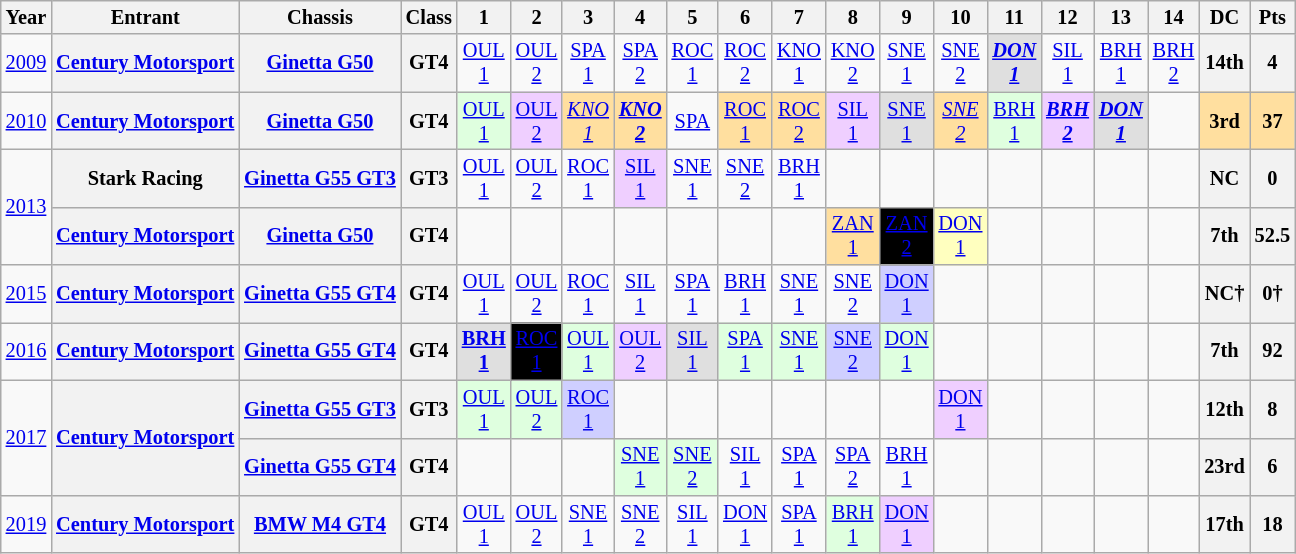<table class="wikitable" style="text-align:center; font-size:85%">
<tr>
<th>Year</th>
<th>Entrant</th>
<th>Chassis</th>
<th>Class</th>
<th>1</th>
<th>2</th>
<th>3</th>
<th>4</th>
<th>5</th>
<th>6</th>
<th>7</th>
<th>8</th>
<th>9</th>
<th>10</th>
<th>11</th>
<th>12</th>
<th>13</th>
<th>14</th>
<th>DC</th>
<th>Pts</th>
</tr>
<tr>
<td><a href='#'>2009</a></td>
<th><a href='#'>Century Motorsport</a></th>
<th><a href='#'>Ginetta G50</a></th>
<th>GT4</th>
<td><a href='#'>OUL<br>1</a></td>
<td><a href='#'>OUL<br>2</a></td>
<td><a href='#'>SPA<br>1</a></td>
<td><a href='#'>SPA<br>2</a></td>
<td><a href='#'>ROC<br>1</a></td>
<td><a href='#'>ROC<br>2</a></td>
<td><a href='#'>KNO<br>1</a></td>
<td><a href='#'>KNO<br>2</a></td>
<td><a href='#'>SNE<br>1</a></td>
<td><a href='#'>SNE<br>2</a></td>
<td style="background:#DFDFDF;"><strong><em><a href='#'>DON<br>1</a></em></strong><br></td>
<td><a href='#'>SIL<br>1</a></td>
<td><a href='#'>BRH<br>1</a></td>
<td><a href='#'>BRH<br>2</a></td>
<th>14th</th>
<th>4</th>
</tr>
<tr>
<td><a href='#'>2010</a></td>
<th><a href='#'>Century Motorsport</a></th>
<th><a href='#'>Ginetta G50</a></th>
<th>GT4</th>
<td style="background:#DFFFDF;"><a href='#'>OUL<br>1</a><br></td>
<td style="background:#EFCFFF;"><a href='#'>OUL<br>2</a><br></td>
<td style="background:#FFDF9F;"><em><a href='#'>KNO<br>1</a></em><br></td>
<td style="background:#FFDF9F;"><strong><em><a href='#'>KNO<br>2</a></em></strong><br></td>
<td><a href='#'>SPA</a></td>
<td style="background:#FFDF9F;"><a href='#'>ROC<br>1</a><br></td>
<td style="background:#FFDF9F;"><a href='#'>ROC<br>2</a><br></td>
<td style="background:#EFCFFF;"><a href='#'>SIL<br>1</a><br></td>
<td style="background:#DFDFDF;"><a href='#'>SNE<br>1</a><br></td>
<td style="background:#FFDF9F;"><em><a href='#'>SNE<br>2</a></em><br></td>
<td style="background:#DFFFDF;"><a href='#'>BRH<br>1</a><br></td>
<td style="background:#EFCFFF;"><strong><em><a href='#'>BRH<br>2</a></em></strong><br></td>
<td style="background:#DFDFDF;"><strong><em><a href='#'>DON<br>1</a></em></strong><br></td>
<td></td>
<th style="background:#FFDF9F;">3rd</th>
<th style="background:#FFDF9F;">37</th>
</tr>
<tr>
<td rowspan=2><a href='#'>2013</a></td>
<th>Stark Racing</th>
<th><a href='#'>Ginetta G55 GT3</a></th>
<th>GT3</th>
<td><a href='#'>OUL<br>1</a></td>
<td><a href='#'>OUL<br>2</a></td>
<td><a href='#'>ROC<br>1</a></td>
<td style="background:#EFCFFF;"><a href='#'>SIL<br>1</a><br></td>
<td><a href='#'>SNE<br>1</a></td>
<td><a href='#'>SNE<br>2</a></td>
<td><a href='#'>BRH<br>1</a></td>
<td></td>
<td></td>
<td></td>
<td></td>
<td></td>
<td></td>
<td></td>
<th>NC</th>
<th>0</th>
</tr>
<tr>
<th><a href='#'>Century Motorsport</a></th>
<th><a href='#'>Ginetta G50</a></th>
<th>GT4</th>
<td></td>
<td></td>
<td></td>
<td></td>
<td></td>
<td></td>
<td></td>
<td style="background:#FFDF9F;"><a href='#'>ZAN<br>1</a><br></td>
<td style="background:#000000; color:white"><a href='#'><span>ZAN<br>2</span></a><br></td>
<td style="background:#FFFFBF;"><a href='#'>DON<br>1</a><br></td>
<td></td>
<td></td>
<td></td>
<td></td>
<th>7th</th>
<th>52.5</th>
</tr>
<tr>
<td><a href='#'>2015</a></td>
<th><a href='#'>Century Motorsport</a></th>
<th><a href='#'>Ginetta G55 GT4</a></th>
<th>GT4</th>
<td><a href='#'>OUL<br>1</a></td>
<td><a href='#'>OUL<br>2</a></td>
<td><a href='#'>ROC<br>1</a></td>
<td><a href='#'>SIL<br>1</a></td>
<td><a href='#'>SPA<br>1</a></td>
<td><a href='#'>BRH<br>1</a></td>
<td><a href='#'>SNE<br>1</a></td>
<td><a href='#'>SNE<br>2</a></td>
<td style="background:#CFCFFF;"><a href='#'>DON<br>1</a><br></td>
<td></td>
<td></td>
<td></td>
<td></td>
<td></td>
<th>NC†</th>
<th>0†</th>
</tr>
<tr>
<td><a href='#'>2016</a></td>
<th><a href='#'>Century Motorsport</a></th>
<th><a href='#'>Ginetta G55 GT4</a></th>
<th>GT4</th>
<td style="background:#DFDFDF;"><strong><a href='#'>BRH<br>1</a></strong><br></td>
<td style="background:#000000; color:white"><a href='#'><span>ROC<br>1</span></a><br></td>
<td style="background:#DFFFDF;"><a href='#'>OUL<br>1</a><br></td>
<td style="background:#EFCFFF;"><a href='#'>OUL<br>2</a><br></td>
<td style="background:#DFDFDF;"><a href='#'>SIL<br>1</a><br></td>
<td style="background:#DFFFDF;"><a href='#'>SPA<br>1</a><br></td>
<td style="background:#DFFFDF;"><a href='#'>SNE<br>1</a><br></td>
<td style="background:#CFCFFF;"><a href='#'>SNE<br>2</a><br></td>
<td style="background:#DFFFDF;"><a href='#'>DON<br>1</a><br></td>
<td></td>
<td></td>
<td></td>
<td></td>
<td></td>
<th>7th</th>
<th>92</th>
</tr>
<tr>
<td rowspan=2><a href='#'>2017</a></td>
<th rowspan=2><a href='#'>Century Motorsport</a></th>
<th><a href='#'>Ginetta G55 GT3</a></th>
<th>GT3</th>
<td style="background:#DFFFDF;"><a href='#'>OUL<br>1</a><br></td>
<td style="background:#DFFFDF;"><a href='#'>OUL<br>2</a><br></td>
<td style="background:#CFCFFF;"><a href='#'>ROC<br>1</a><br></td>
<td></td>
<td></td>
<td></td>
<td></td>
<td></td>
<td></td>
<td style="background:#EFCFFF;"><a href='#'>DON<br>1</a><br></td>
<td></td>
<td></td>
<td></td>
<td></td>
<th>12th</th>
<th>8</th>
</tr>
<tr>
<th><a href='#'>Ginetta G55 GT4</a></th>
<th>GT4</th>
<td></td>
<td></td>
<td></td>
<td style="background:#DFFFDF;"><a href='#'>SNE<br>1</a><br></td>
<td style="background:#DFFFDF;"><a href='#'>SNE<br>2</a><br></td>
<td><a href='#'>SIL<br>1</a></td>
<td><a href='#'>SPA<br>1</a></td>
<td><a href='#'>SPA<br>2</a></td>
<td><a href='#'>BRH<br>1</a></td>
<td></td>
<td></td>
<td></td>
<td></td>
<td></td>
<th>23rd</th>
<th>6</th>
</tr>
<tr>
<td><a href='#'>2019</a></td>
<th><a href='#'>Century Motorsport</a></th>
<th><a href='#'>BMW M4 GT4</a></th>
<th>GT4</th>
<td><a href='#'>OUL<br>1</a></td>
<td><a href='#'>OUL<br>2</a></td>
<td><a href='#'>SNE<br>1</a></td>
<td><a href='#'>SNE<br>2</a></td>
<td><a href='#'>SIL<br>1</a></td>
<td><a href='#'>DON<br>1</a></td>
<td><a href='#'>SPA<br>1</a></td>
<td style="background:#DFFFDF;"><a href='#'>BRH<br>1</a><br></td>
<td style="background:#EFCFFF;"><a href='#'>DON<br>1</a><br></td>
<td></td>
<td></td>
<td></td>
<td></td>
<td></td>
<th>17th</th>
<th>18</th>
</tr>
</table>
